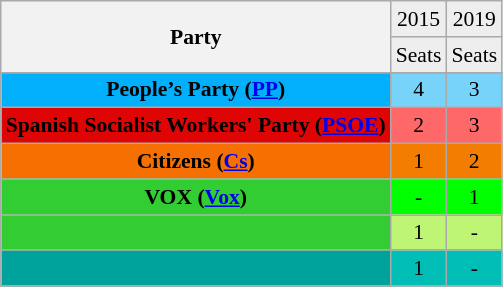<table class="wikitable" align="center" style="font-size: 90%; text-align:center;">
<tr style="background:#eee">
<th rowspan="2">Party</th>
<td colspan="1">2015</td>
<td colspan="1">2019</td>
</tr>
<tr style="background:#eee">
<td>Seats</td>
<td>Seats</td>
</tr>
<tr style="background:#eee">
</tr>
<tr>
<td bgcolor="#01AFFA"><strong>People’s Party (<a href='#'>PP</a>)</strong></td>
<td bgcolor="#78D3FB" align="center">4</td>
<td bgcolor="#78D3FB" align="center">3</td>
</tr>
<tr>
<td bgcolor="#E00505"><strong>Spanish Socialist Workers' Party (<a href='#'>PSOE</a>)</strong></td>
<td bgcolor="#FE6868" align="center">2</td>
<td bgcolor="#FE6868" align="center">3</td>
</tr>
<tr>
<td bgcolor="#f57000"><strong> Citizens (<a href='#'>Cs</a>)</strong></td>
<td bgcolor="#f27d00" align="center">1</td>
<td bgcolor="#f27d00" align="center">2</td>
</tr>
<tr>
<td bgcolor="#32CD32"><strong>VOX (<a href='#'>Vox</a>)</strong></td>
<td bgcolor="#00FF00" align="center">-</td>
<td bgcolor="#00FF00" align="center">1</td>
</tr>
<tr>
<td bgcolor="#33CC33"><strong> </strong></td>
<td bgcolor="#BEF574" align="center">1</td>
<td bgcolor="#BEF574" align="center">-</td>
</tr>
<tr>
<td bgcolor="#00a39c"><strong> </strong></td>
<td bgcolor="#00bdb5" align="center">1</td>
<td bgcolor="#00bdb5" align="center">-</td>
</tr>
<tr>
</tr>
</table>
